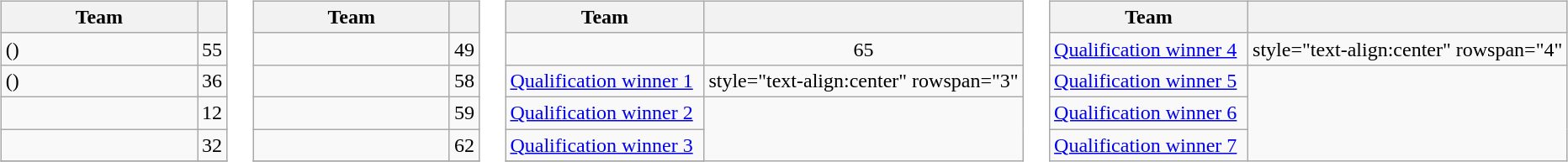<table style="margin:auto;text-align:left">
<tr valign=top>
<td><br><table class="wikitable" style="white-space:nowrap">
<tr>
<th style="width:150px">Team</th>
<th></th>
</tr>
<tr>
<td> ()</td>
<td style="text-align:center">55</td>
</tr>
<tr>
<td> ()</td>
<td style="text-align:center">36</td>
</tr>
<tr>
<td></td>
<td style="text-align:center">12</td>
</tr>
<tr>
<td></td>
<td style="text-align:center">32</td>
</tr>
<tr>
</tr>
</table>
</td>
<td><br><table class="wikitable" style="white-space:nowrap">
<tr>
<th style="width:150px">Team</th>
<th></th>
</tr>
<tr>
<td></td>
<td style="text-align:center">49</td>
</tr>
<tr>
<td></td>
<td style="text-align:center">58</td>
</tr>
<tr>
<td></td>
<td style="text-align:center">59</td>
</tr>
<tr>
<td></td>
<td style="text-align:center">62</td>
</tr>
<tr>
</tr>
</table>
</td>
<td><br><table class="wikitable" style="white-space:nowrap">
<tr>
<th style="width:150px">Team</th>
<th></th>
</tr>
<tr>
<td></td>
<td style="text-align:center">65</td>
</tr>
<tr>
<td><a href='#'>Qualification winner 1</a></td>
<td>style="text-align:center" rowspan="3" </td>
</tr>
<tr>
<td><a href='#'>Qualification winner 2</a></td>
</tr>
<tr>
<td><a href='#'>Qualification winner 3</a></td>
</tr>
<tr>
</tr>
</table>
</td>
<td><br><table class="wikitable" style="white-space:nowrap">
<tr>
<th style="width:150px">Team</th>
<th></th>
</tr>
<tr>
<td><a href='#'>Qualification winner 4</a></td>
<td>style="text-align:center" rowspan="4" </td>
</tr>
<tr>
<td><a href='#'>Qualification winner 5</a></td>
</tr>
<tr>
<td><a href='#'>Qualification winner 6</a></td>
</tr>
<tr>
<td><a href='#'>Qualification winner 7</a></td>
</tr>
</table>
</td>
</tr>
</table>
